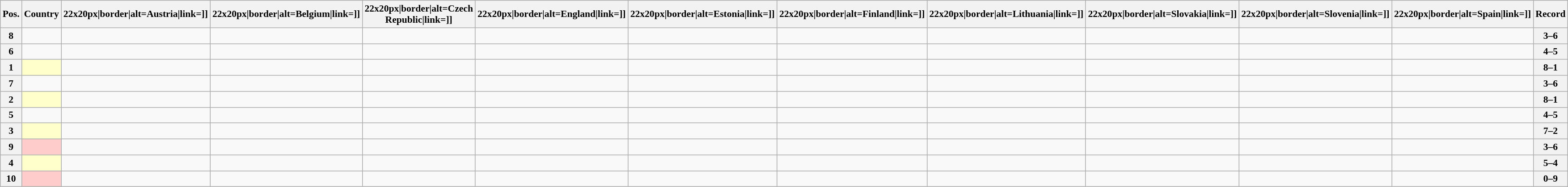<table class="wikitable sortable nowrap" style="text-align:center; font-size:0.9em;">
<tr>
<th>Pos.</th>
<th>Country</th>
<th [[Image:>22x20px|border|alt=Austria|link=]]</th>
<th [[Image:>22x20px|border|alt=Belgium|link=]]</th>
<th [[Image:>22x20px|border|alt=Czech Republic|link=]]</th>
<th [[Image:>22x20px|border|alt=England|link=]]</th>
<th [[Image:>22x20px|border|alt=Estonia|link=]]</th>
<th [[Image:>22x20px|border|alt=Finland|link=]]</th>
<th [[Image:>22x20px|border|alt=Lithuania|link=]]</th>
<th [[Image:>22x20px|border|alt=Slovakia|link=]]</th>
<th [[Image:>22x20px|border|alt=Slovenia|link=]]</th>
<th [[Image:>22x20px|border|alt=Spain|link=]]</th>
<th>Record</th>
</tr>
<tr>
<th>8</th>
<td style="text-align:left;"></td>
<td></td>
<td></td>
<td></td>
<td></td>
<td></td>
<td></td>
<td></td>
<td></td>
<td></td>
<td></td>
<th>3–6</th>
</tr>
<tr>
<th>6</th>
<td style="text-align:left;"></td>
<td></td>
<td></td>
<td></td>
<td></td>
<td></td>
<td></td>
<td></td>
<td></td>
<td></td>
<td></td>
<th>4–5</th>
</tr>
<tr>
<th>1</th>
<td style="text-align:left; background:#ffffcc;"></td>
<td></td>
<td></td>
<td></td>
<td></td>
<td></td>
<td></td>
<td></td>
<td></td>
<td></td>
<td></td>
<th>8–1</th>
</tr>
<tr>
<th>7</th>
<td style="text-align:left;"></td>
<td></td>
<td></td>
<td></td>
<td></td>
<td></td>
<td></td>
<td></td>
<td></td>
<td></td>
<td></td>
<th>3–6</th>
</tr>
<tr>
<th>2</th>
<td style="text-align:left; background:#ffffcc;"></td>
<td></td>
<td></td>
<td></td>
<td></td>
<td></td>
<td></td>
<td></td>
<td></td>
<td></td>
<td></td>
<th>8–1</th>
</tr>
<tr>
<th>5</th>
<td style="text-align:left;"></td>
<td></td>
<td></td>
<td></td>
<td></td>
<td></td>
<td></td>
<td></td>
<td></td>
<td></td>
<td></td>
<th>4–5</th>
</tr>
<tr>
<th>3</th>
<td style="text-align:left; background:#ffffcc;"></td>
<td></td>
<td></td>
<td></td>
<td></td>
<td></td>
<td></td>
<td></td>
<td></td>
<td></td>
<td></td>
<th>7–2</th>
</tr>
<tr>
<th>9</th>
<td style="text-align:left; background:#ffcccc;"></td>
<td></td>
<td></td>
<td></td>
<td></td>
<td></td>
<td></td>
<td></td>
<td></td>
<td></td>
<td></td>
<th>3–6</th>
</tr>
<tr>
<th>4</th>
<td style="text-align:left; background:#ffffcc;"></td>
<td></td>
<td></td>
<td></td>
<td></td>
<td></td>
<td></td>
<td></td>
<td></td>
<td></td>
<td></td>
<th>5–4</th>
</tr>
<tr>
<th>10</th>
<td style="text-align:left; background:#ffcccc;"></td>
<td></td>
<td></td>
<td></td>
<td></td>
<td></td>
<td></td>
<td></td>
<td></td>
<td></td>
<td></td>
<th>0–9</th>
</tr>
</table>
